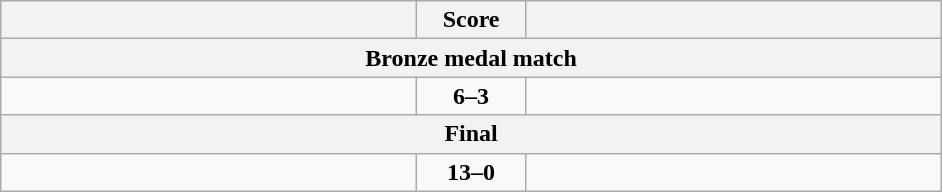<table class="wikitable" style="text-align: left;">
<tr>
<th align="right" width="270"></th>
<th width="65">Score</th>
<th align="left" width="270"></th>
</tr>
<tr>
<th colspan="3">Bronze medal match</th>
</tr>
<tr>
<td><strong></strong></td>
<td align=center><strong>6–3</strong></td>
<td></td>
</tr>
<tr>
<th colspan="3">Final</th>
</tr>
<tr>
<td><strong></strong></td>
<td align=center><strong>13–0</strong></td>
<td></td>
</tr>
</table>
